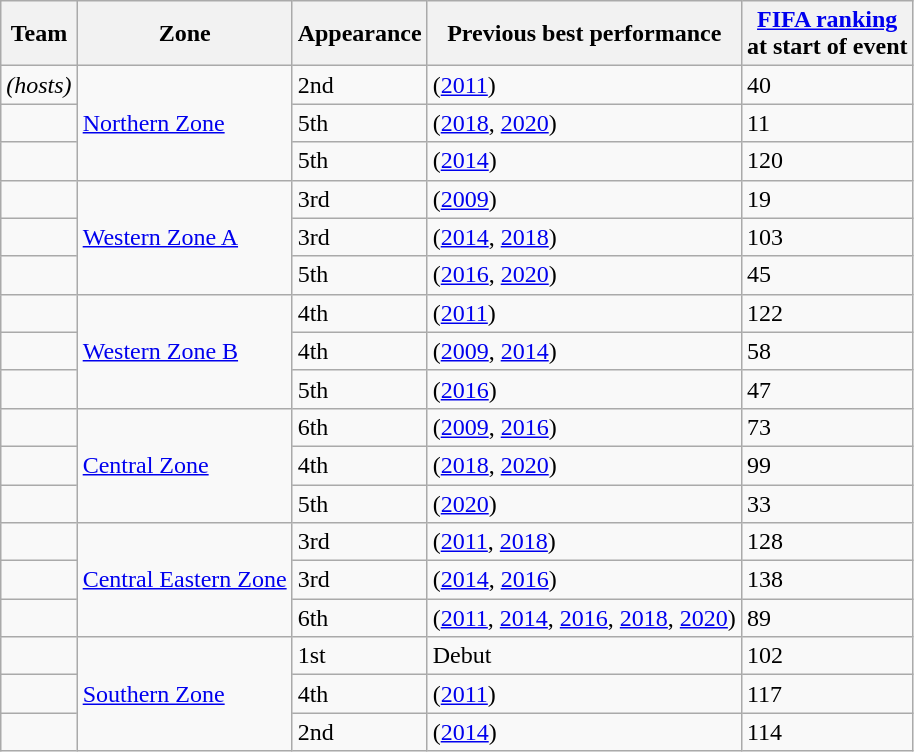<table class="wikitable sortable" style="text-align: left;">
<tr>
<th>Team</th>
<th>Zone</th>
<th data-sort-type="number">Appearance</th>
<th>Previous best performance</th>
<th><a href='#'>FIFA ranking</a><br>at start of event</th>
</tr>
<tr>
<td> <em>(hosts)</em></td>
<td rowspan="3"><a href='#'>Northern Zone</a></td>
<td>2nd</td>
<td> (<a href='#'>2011</a>)</td>
<td>40</td>
</tr>
<tr>
<td><s></s></td>
<td>5th</td>
<td> (<a href='#'>2018</a>, <a href='#'>2020</a>)</td>
<td>11</td>
</tr>
<tr>
<td></td>
<td>5th</td>
<td> (<a href='#'>2014</a>)</td>
<td>120</td>
</tr>
<tr>
<td></td>
<td rowspan='3'><a href='#'>Western Zone A</a></td>
<td>3rd</td>
<td> (<a href='#'>2009</a>)</td>
<td>19</td>
</tr>
<tr>
<td></td>
<td>3rd</td>
<td> (<a href='#'>2014</a>, <a href='#'>2018</a>)</td>
<td>103</td>
</tr>
<tr>
<td></td>
<td>5th</td>
<td> (<a href='#'>2016</a>, <a href='#'>2020</a>)</td>
<td>45</td>
</tr>
<tr>
<td></td>
<td rowspan='3'><a href='#'>Western Zone B</a></td>
<td>4th</td>
<td> (<a href='#'>2011</a>)</td>
<td>122</td>
</tr>
<tr>
<td></td>
<td>4th</td>
<td> (<a href='#'>2009</a>, <a href='#'>2014</a>)</td>
<td>58</td>
</tr>
<tr>
<td></td>
<td>5th</td>
<td> (<a href='#'>2016</a>)</td>
<td>47</td>
</tr>
<tr>
<td></td>
<td rowspan='3'><a href='#'>Central Zone</a></td>
<td>6th</td>
<td> (<a href='#'>2009</a>, <a href='#'>2016</a>)</td>
<td>73</td>
</tr>
<tr>
<td></td>
<td>4th</td>
<td> (<a href='#'>2018</a>, <a href='#'>2020</a>)</td>
<td>99</td>
</tr>
<tr>
<td></td>
<td>5th</td>
<td> (<a href='#'>2020</a>)</td>
<td>33</td>
</tr>
<tr>
<td></td>
<td rowspan='3'><a href='#'>Central Eastern Zone</a></td>
<td>3rd</td>
<td> (<a href='#'>2011</a>, <a href='#'>2018</a>)</td>
<td>128</td>
</tr>
<tr>
<td></td>
<td>3rd</td>
<td> (<a href='#'>2014</a>, <a href='#'>2016</a>)</td>
<td>138</td>
</tr>
<tr>
<td></td>
<td>6th</td>
<td> (<a href='#'>2011</a>, <a href='#'>2014</a>, <a href='#'>2016</a>, <a href='#'>2018</a>, <a href='#'>2020</a>)</td>
<td>89</td>
</tr>
<tr>
<td></td>
<td rowspan='3'><a href='#'>Southern Zone</a></td>
<td>1st</td>
<td>Debut</td>
<td>102</td>
</tr>
<tr>
<td></td>
<td>4th</td>
<td> (<a href='#'>2011</a>)</td>
<td>117</td>
</tr>
<tr>
<td></td>
<td>2nd</td>
<td> (<a href='#'>2014</a>)</td>
<td>114</td>
</tr>
</table>
